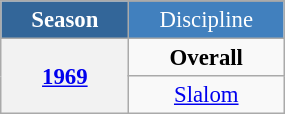<table class="wikitable" style="font-size:95%; text-align:center; border:grey solid 1px; border-collapse:collapse;" width="15%">
<tr style="background-color:#369; color:white;">
<td rowspan="2" colspan="1" width="10%"><strong>Season</strong></td>
</tr>
<tr style="background-color:#4180be; color:white;">
<td width="10%">Discipline</td>
</tr>
<tr>
<th rowspan=2><strong><a href='#'>1969</a></strong></th>
<td><strong>Overall</strong></td>
</tr>
<tr>
<td><a href='#'>Slalom</a></td>
</tr>
</table>
